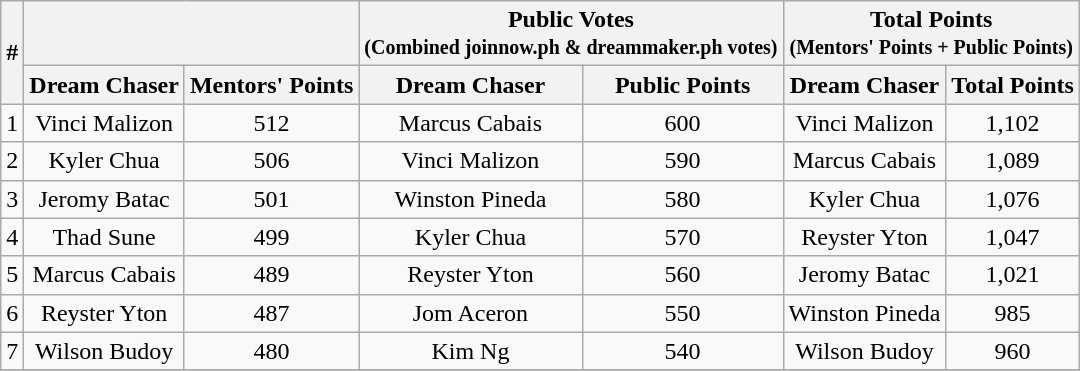<table class="wikitable" style="text-align:center;">
<tr>
<th rowspan="2">#</th>
<th colspan="2"></th>
<th colspan="2">Public Votes<br><small>(Combined joinnow.ph & dreammaker.ph votes)</small></th>
<th colspan="2">Total Points<br><small>(Mentors' Points + Public Points)</small></th>
</tr>
<tr>
<th>Dream Chaser</th>
<th>Mentors' Points</th>
<th>Dream Chaser</th>
<th>Public Points</th>
<th>Dream Chaser</th>
<th>Total Points</th>
</tr>
<tr>
<td>1</td>
<td>Vinci Malizon</td>
<td>512</td>
<td>Marcus Cabais</td>
<td>600</td>
<td>Vinci Malizon</td>
<td>1,102</td>
</tr>
<tr>
<td>2</td>
<td>Kyler Chua</td>
<td>506</td>
<td>Vinci Malizon</td>
<td>590</td>
<td>Marcus Cabais</td>
<td>1,089</td>
</tr>
<tr>
<td>3</td>
<td>Jeromy Batac</td>
<td>501</td>
<td>Winston Pineda</td>
<td>580</td>
<td>Kyler Chua</td>
<td>1,076</td>
</tr>
<tr>
<td>4</td>
<td>Thad Sune</td>
<td>499</td>
<td>Kyler Chua</td>
<td>570</td>
<td>Reyster Yton</td>
<td>1,047</td>
</tr>
<tr>
<td>5</td>
<td>Marcus Cabais</td>
<td>489</td>
<td>Reyster Yton</td>
<td>560</td>
<td>Jeromy Batac</td>
<td>1,021</td>
</tr>
<tr>
<td>6</td>
<td>Reyster Yton</td>
<td>487</td>
<td>Jom Aceron</td>
<td>550</td>
<td>Winston Pineda</td>
<td>985</td>
</tr>
<tr>
<td>7</td>
<td>Wilson Budoy</td>
<td>480</td>
<td>Kim Ng</td>
<td>540</td>
<td>Wilson Budoy</td>
<td>960</td>
</tr>
<tr>
</tr>
</table>
